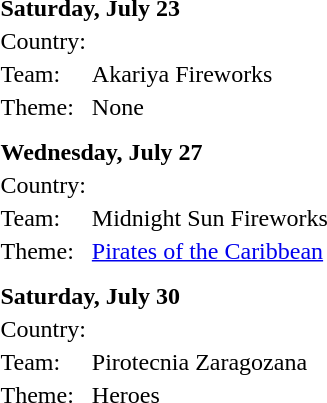<table border="0">
<tr>
<td colspan="2"><strong>Saturday, July 23</strong></td>
</tr>
<tr>
<td>Country:</td>
<td></td>
</tr>
<tr>
<td>Team:</td>
<td>Akariya Fireworks</td>
</tr>
<tr>
<td>Theme:</td>
<td>None</td>
</tr>
<tr>
<td colspan="2"></td>
</tr>
<tr>
<td></td>
</tr>
<tr>
<td colspan="2"><strong>Wednesday, July 27</strong></td>
</tr>
<tr>
<td>Country:</td>
<td></td>
</tr>
<tr>
<td>Team:</td>
<td>Midnight Sun Fireworks</td>
</tr>
<tr>
<td>Theme:</td>
<td><a href='#'>Pirates of the Caribbean</a></td>
</tr>
<tr>
<td colspan="2"></td>
</tr>
<tr>
<td></td>
</tr>
<tr>
<td colspan="2"><strong>Saturday, July 30</strong></td>
</tr>
<tr>
<td>Country:</td>
<td></td>
</tr>
<tr>
<td>Team:</td>
<td>Pirotecnia Zaragozana</td>
</tr>
<tr>
<td>Theme:</td>
<td>Heroes</td>
</tr>
<tr>
<td colspan="2"></td>
</tr>
</table>
